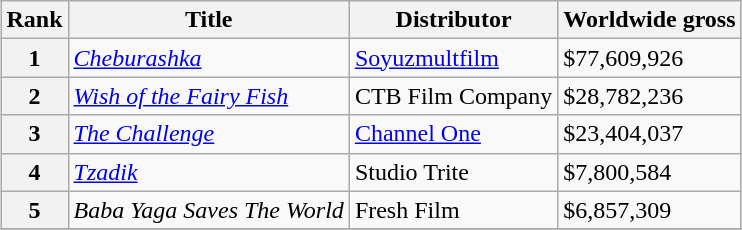<table class="wikitable sortable" style="margin:auto; margin:auto;">
<tr>
<th>Rank</th>
<th>Title</th>
<th>Distributor</th>
<th>Worldwide gross </th>
</tr>
<tr>
<th>1</th>
<td><em><a href='#'>Cheburashka</a></em></td>
<td><a href='#'>Soyuzmultfilm</a></td>
<td>$77,609,926</td>
</tr>
<tr>
<th>2</th>
<td><em><a href='#'>Wish of the Fairy Fish</a></em></td>
<td>CTB Film Company</td>
<td>$28,782,236</td>
</tr>
<tr>
<th>3</th>
<td><em><a href='#'>The Challenge</a></em></td>
<td><a href='#'>Channel One</a></td>
<td>$23,404,037</td>
</tr>
<tr>
<th>4</th>
<td><em><a href='#'>Tzadik</a></em></td>
<td>Studio Trite</td>
<td>$7,800,584</td>
</tr>
<tr>
<th>5</th>
<td><em>Baba Yaga Saves The World</em></td>
<td>Fresh Film</td>
<td>$6,857,309</td>
</tr>
<tr>
</tr>
</table>
